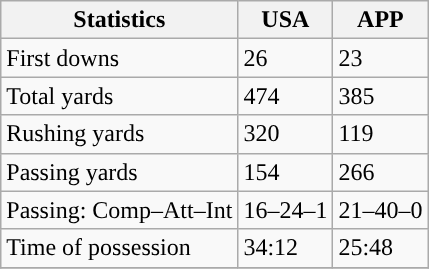<table class="wikitable" style="float: left;">
<tr>
<th>Statistics</th>
<th>USA</th>
<th>APP</th>
</tr>
<tr>
<td>First downs</td>
<td>26</td>
<td>23</td>
</tr>
<tr>
<td>Total yards</td>
<td>474</td>
<td>385</td>
</tr>
<tr>
<td>Rushing yards</td>
<td>320</td>
<td>119</td>
</tr>
<tr>
<td>Passing yards</td>
<td>154</td>
<td>266</td>
</tr>
<tr>
<td>Passing: Comp–Att–Int</td>
<td>16–24–1</td>
<td>21–40–0</td>
</tr>
<tr>
<td>Time of possession</td>
<td>34:12</td>
<td>25:48</td>
</tr>
<tr>
</tr>
</table>
